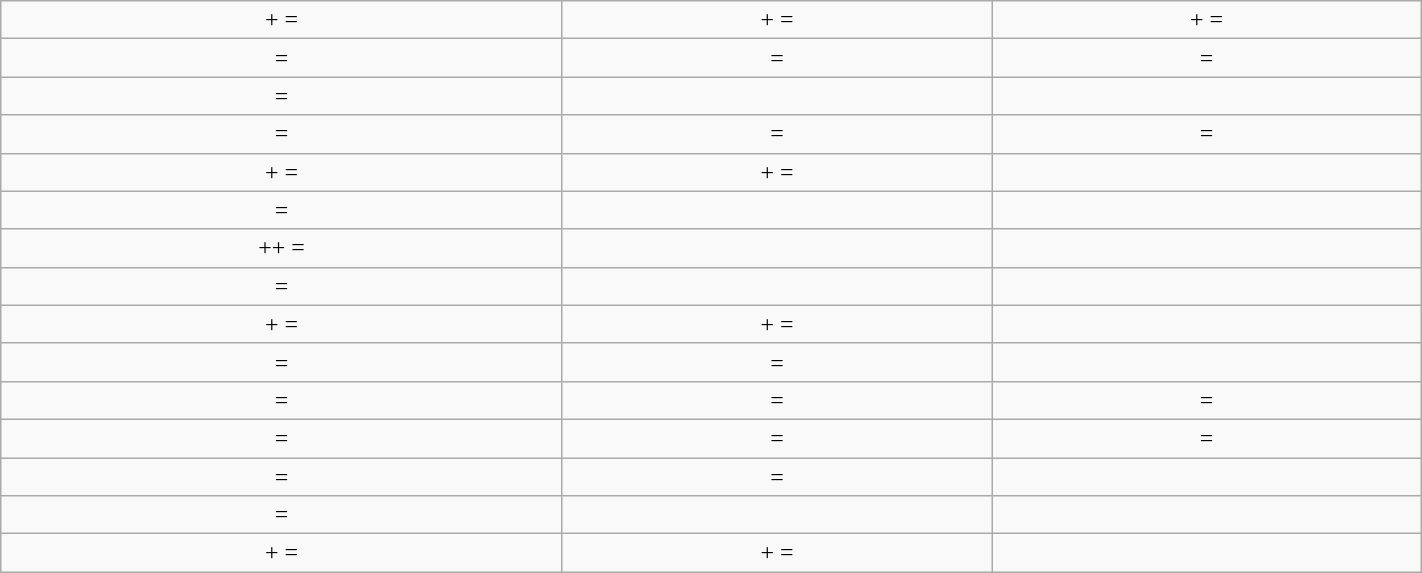<table class="wikitable" style="margin-left: auto; margin-right: auto; border: none; width:75%">
<tr style="text-align:center">
<td>+ = </td>
<td>+ = </td>
<td>+ = </td>
</tr>
<tr style="text-align:center">
<td> = </td>
<td> = </td>
<td> = </td>
</tr>
<tr style="text-align:center">
<td> = </td>
<td></td>
<td></td>
</tr>
<tr style="text-align:center">
<td> = </td>
<td> = </td>
<td> = </td>
</tr>
<tr style="text-align:center">
<td>+ = </td>
<td>+ = </td>
<td></td>
</tr>
<tr style="text-align:center">
<td> = </td>
<td></td>
<td></td>
</tr>
<tr style="text-align:center">
<td>++ = </td>
<td></td>
<td></td>
</tr>
<tr style="text-align:center">
<td> = </td>
<td></td>
<td></td>
</tr>
<tr style="text-align:center">
<td>+ = </td>
<td>+ = </td>
<td></td>
</tr>
<tr style="text-align:center">
<td> = </td>
<td> = </td>
<td></td>
</tr>
<tr style="text-align:center">
<td> = </td>
<td> = </td>
<td> = </td>
</tr>
<tr style="text-align:center">
<td> = </td>
<td> = </td>
<td> = </td>
</tr>
<tr style="text-align:center">
<td> = </td>
<td> = </td>
<td></td>
</tr>
<tr style="text-align:center"}>
<td> = </td>
<td></td>
<td></td>
</tr>
<tr style="text-align:center">
<td>+ = </td>
<td>+ = </td>
<td></td>
</tr>
</table>
